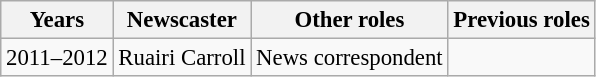<table class="wikitable" style="font-size:95%;">
<tr>
<th>Years</th>
<th>Newscaster</th>
<th>Other roles</th>
<th>Previous roles</th>
</tr>
<tr>
<td>2011–2012</td>
<td>Ruairi Carroll</td>
<td>News correspondent</td>
<td></td>
</tr>
</table>
